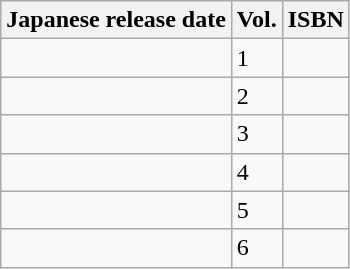<table class="wikitable">
<tr>
<th>Japanese release date</th>
<th>Vol.</th>
<th>ISBN</th>
</tr>
<tr>
<td></td>
<td>1</td>
<td></td>
</tr>
<tr>
<td></td>
<td>2</td>
<td></td>
</tr>
<tr>
<td></td>
<td>3</td>
<td></td>
</tr>
<tr>
<td></td>
<td>4</td>
<td></td>
</tr>
<tr>
<td></td>
<td>5</td>
<td></td>
</tr>
<tr>
<td></td>
<td>6</td>
<td></td>
</tr>
</table>
